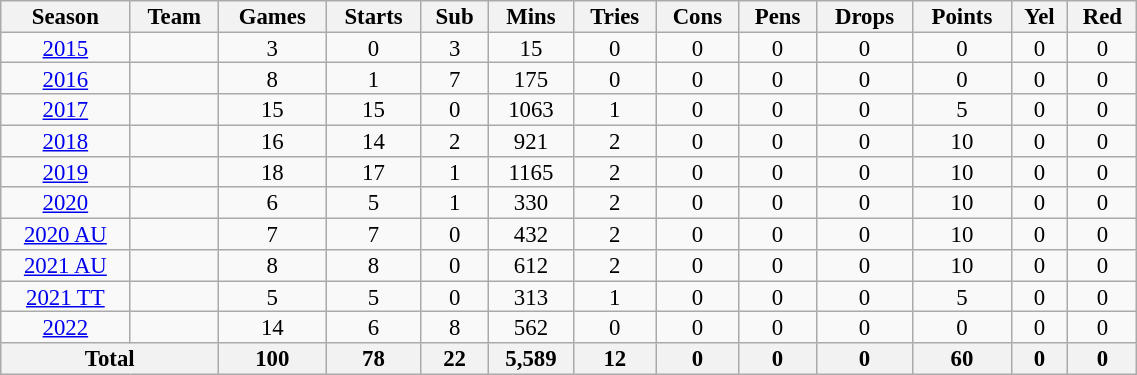<table class="wikitable" style="text-align:center; line-height:90%; font-size:95%; width:60%;">
<tr>
<th>Season</th>
<th>Team</th>
<th>Games</th>
<th>Starts</th>
<th>Sub</th>
<th>Mins</th>
<th>Tries</th>
<th>Cons</th>
<th>Pens</th>
<th>Drops</th>
<th>Points</th>
<th>Yel</th>
<th>Red</th>
</tr>
<tr>
<td><a href='#'>2015</a></td>
<td></td>
<td>3</td>
<td>0</td>
<td>3</td>
<td>15</td>
<td>0</td>
<td>0</td>
<td>0</td>
<td>0</td>
<td>0</td>
<td>0</td>
<td>0</td>
</tr>
<tr>
<td><a href='#'>2016</a></td>
<td></td>
<td>8</td>
<td>1</td>
<td>7</td>
<td>175</td>
<td>0</td>
<td>0</td>
<td>0</td>
<td>0</td>
<td>0</td>
<td>0</td>
<td>0</td>
</tr>
<tr>
<td><a href='#'>2017</a></td>
<td></td>
<td>15</td>
<td>15</td>
<td>0</td>
<td>1063</td>
<td>1</td>
<td>0</td>
<td>0</td>
<td>0</td>
<td>5</td>
<td>0</td>
<td>0</td>
</tr>
<tr>
<td><a href='#'>2018</a></td>
<td></td>
<td>16</td>
<td>14</td>
<td>2</td>
<td>921</td>
<td>2</td>
<td>0</td>
<td>0</td>
<td>0</td>
<td>10</td>
<td>0</td>
<td>0</td>
</tr>
<tr>
<td><a href='#'>2019</a></td>
<td></td>
<td>18</td>
<td>17</td>
<td>1</td>
<td>1165</td>
<td>2</td>
<td>0</td>
<td>0</td>
<td>0</td>
<td>10</td>
<td>0</td>
<td>0</td>
</tr>
<tr>
<td><a href='#'>2020</a></td>
<td></td>
<td>6</td>
<td>5</td>
<td>1</td>
<td>330</td>
<td>2</td>
<td>0</td>
<td>0</td>
<td>0</td>
<td>10</td>
<td>0</td>
<td>0</td>
</tr>
<tr>
<td><a href='#'>2020 AU</a></td>
<td></td>
<td>7</td>
<td>7</td>
<td>0</td>
<td>432</td>
<td>2</td>
<td>0</td>
<td>0</td>
<td>0</td>
<td>10</td>
<td>0</td>
<td>0</td>
</tr>
<tr>
<td><a href='#'>2021 AU</a></td>
<td></td>
<td>8</td>
<td>8</td>
<td>0</td>
<td>612</td>
<td>2</td>
<td>0</td>
<td>0</td>
<td>0</td>
<td>10</td>
<td>0</td>
<td>0</td>
</tr>
<tr>
<td><a href='#'>2021 TT</a></td>
<td></td>
<td>5</td>
<td>5</td>
<td>0</td>
<td>313</td>
<td>1</td>
<td>0</td>
<td>0</td>
<td>0</td>
<td>5</td>
<td>0</td>
<td>0</td>
</tr>
<tr>
<td><a href='#'>2022</a></td>
<td></td>
<td>14</td>
<td>6</td>
<td>8</td>
<td>562</td>
<td>0</td>
<td>0</td>
<td>0</td>
<td>0</td>
<td>0</td>
<td>0</td>
<td>0</td>
</tr>
<tr>
<th colspan="2">Total</th>
<th>100</th>
<th>78</th>
<th>22</th>
<th>5,589</th>
<th>12</th>
<th>0</th>
<th>0</th>
<th>0</th>
<th>60</th>
<th>0</th>
<th>0</th>
</tr>
</table>
